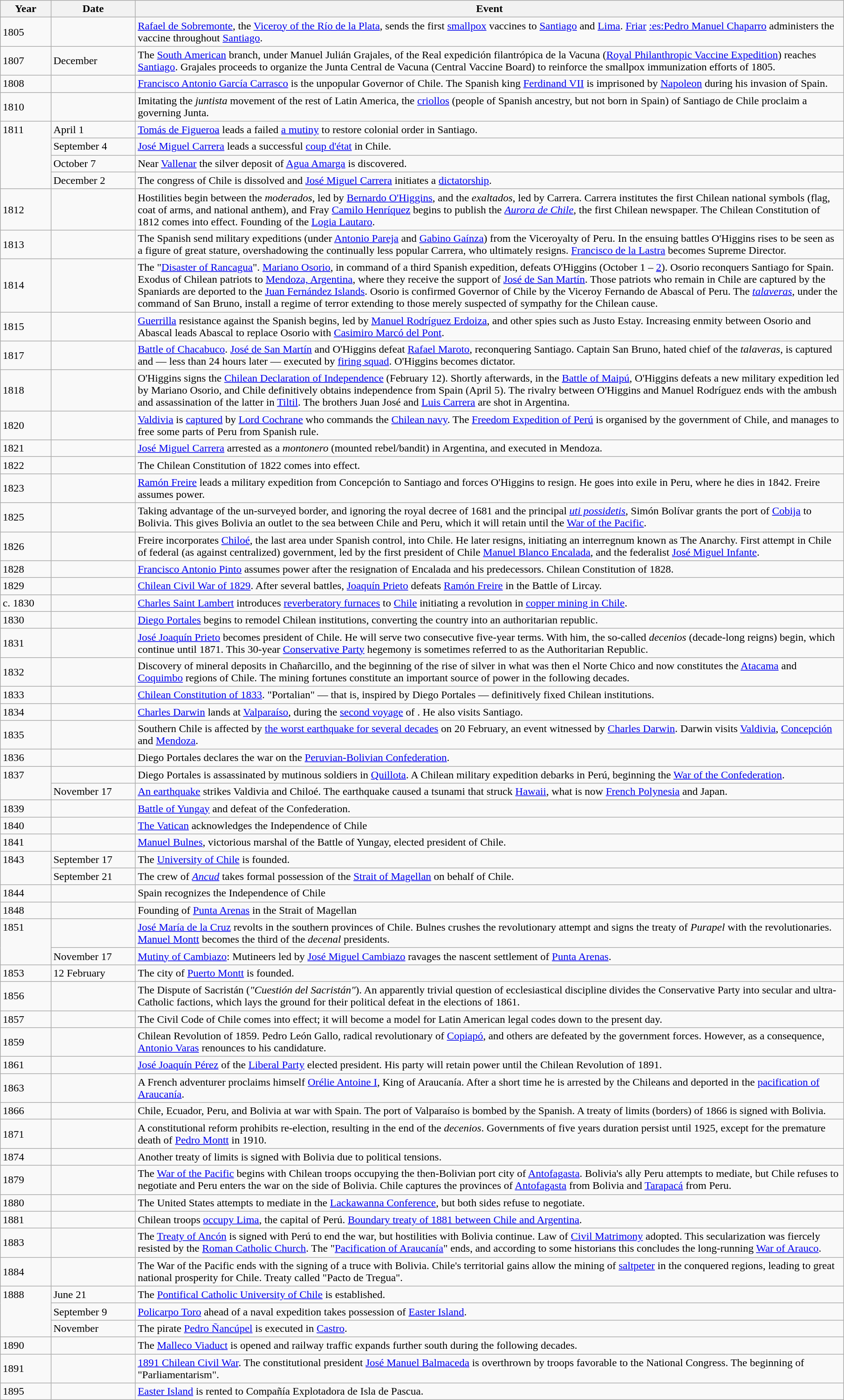<table class="wikitable" style="width:100%;">
<tr>
<th style="width:6%">Year</th>
<th style="width:10%">Date</th>
<th>Event</th>
</tr>
<tr>
<td>1805</td>
<td></td>
<td><a href='#'>Rafael de Sobremonte</a>, the <a href='#'>Viceroy of the Río de la Plata</a>, sends the first <a href='#'>smallpox</a> vaccines to <a href='#'>Santiago</a> and <a href='#'>Lima</a>. <a href='#'>Friar</a> <a href='#'>:es:Pedro Manuel Chaparro</a> administers the vaccine throughout <a href='#'>Santiago</a>.</td>
</tr>
<tr>
<td>1807</td>
<td>December</td>
<td>The <a href='#'>South American</a> branch, under Manuel Julián Grajales, of the Real expedición filantrópica de la Vacuna (<a href='#'>Royal Philanthropic Vaccine Expedition</a>) reaches <a href='#'>Santiago</a>. Grajales proceeds to organize the Junta Central de Vacuna (Central Vaccine Board) to reinforce the smallpox immunization efforts of 1805.</td>
</tr>
<tr>
<td>1808</td>
<td></td>
<td><a href='#'>Francisco Antonio García Carrasco</a> is the unpopular Governor of Chile. The Spanish king <a href='#'>Ferdinand VII</a> is imprisoned by <a href='#'>Napoleon</a> during his invasion of Spain.</td>
</tr>
<tr>
<td>1810</td>
<td></td>
<td>Imitating the <em>juntista</em> movement of the rest of Latin America, the <a href='#'>criollos</a> (people of Spanish ancestry, but not born in Spain) of Santiago de Chile proclaim a governing Junta.</td>
</tr>
<tr>
<td rowspan="4" style="vertical-align:top;">1811</td>
<td>April 1</td>
<td><a href='#'>Tomás de Figueroa</a> leads a failed <a href='#'>a mutiny</a> to restore colonial order in Santiago.</td>
</tr>
<tr>
<td>September 4</td>
<td><a href='#'>José Miguel Carrera</a> leads a successful <a href='#'>coup d'état</a> in Chile.</td>
</tr>
<tr>
<td>October 7</td>
<td>Near <a href='#'>Vallenar</a> the silver deposit of <a href='#'>Agua Amarga</a> is discovered.</td>
</tr>
<tr>
<td>December 2</td>
<td>The congress of Chile is dissolved and <a href='#'>José Miguel Carrera</a> initiates a <a href='#'>dictatorship</a>.</td>
</tr>
<tr>
<td>1812</td>
<td></td>
<td>Hostilities begin between the <em>moderados</em>, led by <a href='#'>Bernardo O'Higgins</a>, and the <em>exaltados</em>, led by Carrera. Carrera institutes the first Chilean national symbols (flag, coat of arms, and national anthem), and Fray <a href='#'>Camilo Henríquez</a> begins to publish the <em><a href='#'>Aurora de Chile</a></em>, the first Chilean newspaper. The Chilean Constitution of 1812 comes into effect. Founding of the <a href='#'>Logia Lautaro</a>.</td>
</tr>
<tr>
<td>1813</td>
<td></td>
<td>The Spanish send military expeditions (under <a href='#'>Antonio Pareja</a> and <a href='#'>Gabino Gaínza</a>) from the Viceroyalty of Peru. In the ensuing battles O'Higgins rises to be seen as a figure of great stature, overshadowing the continually less popular Carrera, who ultimately resigns. <a href='#'>Francisco de la Lastra</a> becomes Supreme Director.</td>
</tr>
<tr>
<td>1814</td>
<td></td>
<td>The "<a href='#'>Disaster of Rancagua</a>". <a href='#'>Mariano Osorio</a>, in command of a third Spanish expedition, defeats O'Higgins (October 1 – <a href='#'>2</a>). Osorio reconquers Santiago for Spain. Exodus of Chilean patriots to <a href='#'>Mendoza, Argentina</a>, where they receive the support of <a href='#'>José de San Martín</a>. Those patriots who remain in Chile are captured by the Spaniards are deported to the <a href='#'>Juan Fernández Islands</a>. Osorio is confirmed Governor of Chile by the Viceroy Fernando de Abascal of Peru. The <em><a href='#'>talaveras</a></em>, under the command of San Bruno, install a regime of terror extending to those merely suspected of sympathy for the Chilean cause.</td>
</tr>
<tr>
<td>1815</td>
<td></td>
<td><a href='#'>Guerrilla</a> resistance against the Spanish begins, led by <a href='#'>Manuel Rodríguez Erdoiza</a>, and other spies such as Justo Estay. Increasing enmity between Osorio and Abascal leads Abascal to replace Osorio with <a href='#'>Casimiro Marcó del Pont</a>.</td>
</tr>
<tr>
<td>1817</td>
<td></td>
<td><a href='#'>Battle of Chacabuco</a>. <a href='#'>José de San Martín</a> and O'Higgins defeat <a href='#'>Rafael Maroto</a>, reconquering Santiago. Captain San Bruno, hated chief of the <em>talaveras</em>, is captured and — less than 24 hours later — executed by <a href='#'>firing squad</a>. O'Higgins becomes dictator.</td>
</tr>
<tr>
<td>1818</td>
<td></td>
<td>O'Higgins signs the <a href='#'>Chilean Declaration of Independence</a> (February 12). Shortly afterwards, in the <a href='#'>Battle of Maipú</a>, O'Higgins defeats a new military expedition led by Mariano Osorio, and Chile definitively obtains independence from Spain (April 5). The rivalry between O'Higgins and Manuel Rodríguez ends with the ambush and assassination of the latter in <a href='#'>Tiltil</a>. The brothers Juan José and <a href='#'>Luis Carrera</a> are shot in Argentina.</td>
</tr>
<tr>
<td>1820</td>
<td></td>
<td><a href='#'>Valdivia</a> is <a href='#'>captured</a> by <a href='#'>Lord Cochrane</a> who commands the <a href='#'>Chilean navy</a>. The <a href='#'>Freedom Expedition of Perú</a> is organised by the government of Chile, and manages to free some parts of Peru from Spanish rule.</td>
</tr>
<tr>
<td>1821</td>
<td></td>
<td><a href='#'>José Miguel Carrera</a> arrested as a <em>montonero</em> (mounted rebel/bandit) in Argentina, and executed in Mendoza.</td>
</tr>
<tr>
<td>1822</td>
<td></td>
<td>The Chilean Constitution of 1822 comes into effect.</td>
</tr>
<tr>
<td>1823</td>
<td></td>
<td><a href='#'>Ramón Freire</a> leads a military expedition from Concepción to Santiago and forces O'Higgins to resign. He goes into exile in Peru, where he dies in 1842. Freire assumes power.</td>
</tr>
<tr>
<td>1825</td>
<td></td>
<td>Taking advantage of the un-surveyed border, and ignoring the royal decree of 1681 and the principal <em><a href='#'>uti possidetis</a></em>, Simón Bolívar grants the port of <a href='#'>Cobija</a> to Bolivia. This gives Bolivia an outlet to the sea between Chile and Peru, which it will retain until the <a href='#'>War of the Pacific</a>.</td>
</tr>
<tr>
<td>1826</td>
<td></td>
<td>Freire incorporates <a href='#'>Chiloé</a>, the last area under Spanish control, into Chile. He later resigns, initiating an interregnum known as The Anarchy. First attempt in Chile of federal (as against centralized) government, led by the first president of Chile <a href='#'>Manuel Blanco Encalada</a>, and the federalist <a href='#'>José Miguel Infante</a>.</td>
</tr>
<tr>
<td>1828</td>
<td></td>
<td><a href='#'>Francisco Antonio Pinto</a> assumes power after the resignation of Encalada and his predecessors. Chilean Constitution of 1828.</td>
</tr>
<tr>
<td>1829</td>
<td></td>
<td><a href='#'>Chilean Civil War of 1829</a>. After several battles, <a href='#'>Joaquín Prieto</a> defeats <a href='#'>Ramón Freire</a> in the Battle of Lircay.</td>
</tr>
<tr>
<td>c. 1830</td>
<td></td>
<td><a href='#'>Charles Saint Lambert</a> introduces <a href='#'>reverberatory furnaces</a> to <a href='#'>Chile</a> initiating a revolution in <a href='#'>copper mining in Chile</a>.</td>
</tr>
<tr>
<td>1830</td>
<td></td>
<td><a href='#'>Diego Portales</a> begins to remodel Chilean institutions, converting the country into an authoritarian republic.</td>
</tr>
<tr>
<td>1831</td>
<td></td>
<td><a href='#'>José Joaquín Prieto</a> becomes president of Chile. He will serve two consecutive five-year terms. With him, the so-called <em>decenios</em> (decade-long reigns) begin, which continue until 1871. This 30-year <a href='#'>Conservative Party</a> hegemony is sometimes referred to as the Authoritarian Republic.</td>
</tr>
<tr>
<td>1832</td>
<td></td>
<td>Discovery of mineral deposits in Chañarcillo, and the beginning of the rise of silver in what was then el Norte Chico and now constitutes the <a href='#'>Atacama</a> and <a href='#'>Coquimbo</a> regions of Chile. The mining fortunes constitute an important source of power in the following decades.</td>
</tr>
<tr>
<td>1833</td>
<td></td>
<td><a href='#'>Chilean Constitution of 1833</a>. "Portalian" — that is, inspired by Diego Portales — definitively fixed Chilean institutions.</td>
</tr>
<tr>
<td>1834</td>
<td></td>
<td><a href='#'>Charles Darwin</a> lands at <a href='#'>Valparaíso</a>, during the <a href='#'>second voyage</a> of . He also visits Santiago.</td>
</tr>
<tr>
<td>1835</td>
<td></td>
<td>Southern Chile is affected by <a href='#'>the worst earthquake for several decades</a> on 20 February, an event witnessed by <a href='#'>Charles Darwin</a>. Darwin visits <a href='#'>Valdivia</a>, <a href='#'>Concepción</a> and <a href='#'>Mendoza</a>.</td>
</tr>
<tr>
<td>1836</td>
<td></td>
<td>Diego Portales declares the war on the <a href='#'>Peruvian-Bolivian Confederation</a>.</td>
</tr>
<tr>
<td rowspan="2" style="vertical-align:top;">1837</td>
<td></td>
<td>Diego Portales is assassinated by mutinous soldiers in <a href='#'>Quillota</a>. A Chilean military expedition debarks in Perú, beginning the <a href='#'>War of the Confederation</a>.</td>
</tr>
<tr>
<td>November 17</td>
<td><a href='#'>An earthquake</a> strikes Valdivia and Chiloé. The earthquake caused a tsunami that struck <a href='#'>Hawaii</a>, what is now <a href='#'>French Polynesia</a> and Japan.</td>
</tr>
<tr>
<td>1839</td>
<td></td>
<td><a href='#'>Battle of Yungay</a> and defeat of the Confederation.</td>
</tr>
<tr>
<td>1840</td>
<td></td>
<td><a href='#'>The Vatican</a> acknowledges the Independence of Chile</td>
</tr>
<tr>
<td>1841</td>
<td></td>
<td><a href='#'>Manuel Bulnes</a>, victorious marshal of the Battle of Yungay, elected president of Chile.</td>
</tr>
<tr>
<td rowspan="2" style="vertical-align:top;">1843</td>
<td>September 17</td>
<td>The <a href='#'>University of Chile</a> is founded.</td>
</tr>
<tr>
<td>September 21</td>
<td>The crew of <a href='#'><em>Ancud</em></a> takes formal possession of the <a href='#'>Strait of Magellan</a> on behalf of Chile.</td>
</tr>
<tr>
<td>1844</td>
<td></td>
<td>Spain recognizes the Independence of Chile</td>
</tr>
<tr>
<td>1848</td>
<td></td>
<td>Founding of <a href='#'>Punta Arenas</a> in the Strait of Magellan</td>
</tr>
<tr>
<td rowspan="2" style="vertical-align:top;">1851</td>
<td></td>
<td><a href='#'>José María de la Cruz</a> revolts in the southern provinces of Chile. Bulnes crushes the revolutionary attempt and signs the treaty of <em>Purapel</em> with the revolutionaries. <a href='#'>Manuel Montt</a> becomes the third of the <em>decenal</em> presidents.</td>
</tr>
<tr>
<td>November 17</td>
<td><a href='#'>Mutiny of Cambiazo</a>: Mutineers led by <a href='#'>José Miguel Cambiazo</a> ravages the nascent settlement of <a href='#'>Punta Arenas</a>.</td>
</tr>
<tr>
<td>1853</td>
<td>12 February</td>
<td>The city of <a href='#'>Puerto Montt</a> is founded.</td>
</tr>
<tr>
<td>1856</td>
<td></td>
<td>The Dispute of Sacristán (<em>"Cuestión del Sacristán"</em>). An apparently trivial question of ecclesiastical discipline divides the Conservative Party into secular and ultra-Catholic factions, which lays the ground for their political defeat in the elections of 1861.</td>
</tr>
<tr>
<td>1857</td>
<td></td>
<td>The Civil Code of Chile comes into effect; it will become a model for Latin American legal codes down to the present day.</td>
</tr>
<tr>
<td>1859</td>
<td></td>
<td>Chilean Revolution of 1859. Pedro León Gallo, radical revolutionary of <a href='#'>Copiapó</a>, and others are defeated by the government forces. However, as a consequence, <a href='#'>Antonio Varas</a> renounces to his candidature.</td>
</tr>
<tr>
<td>1861</td>
<td></td>
<td><a href='#'>José Joaquín Pérez</a> of the <a href='#'>Liberal Party</a> elected president. His party will retain power until the Chilean Revolution of 1891.</td>
</tr>
<tr>
<td>1863</td>
<td></td>
<td>A French adventurer proclaims himself <a href='#'>Orélie Antoine I</a>, King of Araucanía. After a short time he is arrested by the Chileans and deported in the <a href='#'>pacification of Araucanía</a>.</td>
</tr>
<tr>
<td>1866</td>
<td></td>
<td>Chile, Ecuador, Peru, and Bolivia at war with Spain. The port of Valparaíso is bombed by the Spanish. A treaty of limits (borders) of 1866 is signed with Bolivia.</td>
</tr>
<tr>
<td>1871</td>
<td></td>
<td>A constitutional reform prohibits re-election, resulting in the end of the <em>decenios</em>. Governments of five years duration persist until 1925, except for the premature death of <a href='#'>Pedro Montt</a> in 1910.</td>
</tr>
<tr>
<td>1874</td>
<td></td>
<td>Another treaty of limits is signed with Bolivia due to political tensions.</td>
</tr>
<tr>
<td>1879</td>
<td></td>
<td>The <a href='#'>War of the Pacific</a> begins with Chilean troops occupying the then-Bolivian port city of <a href='#'>Antofagasta</a>. Bolivia's ally Peru attempts to mediate, but Chile refuses to negotiate and Peru enters the war on the side of Bolivia. Chile captures the provinces of <a href='#'>Antofagasta</a> from Bolivia and <a href='#'>Tarapacá</a> from Peru.</td>
</tr>
<tr>
<td>1880</td>
<td></td>
<td>The United States attempts to mediate in the <a href='#'>Lackawanna Conference</a>, but both sides refuse to negotiate.</td>
</tr>
<tr>
<td>1881</td>
<td></td>
<td>Chilean troops <a href='#'>occupy Lima</a>, the capital of Perú. <a href='#'>Boundary treaty of 1881 between Chile and Argentina</a>.</td>
</tr>
<tr>
<td>1883</td>
<td></td>
<td>The <a href='#'>Treaty of Ancón</a> is signed with Perú to end the war, but hostilities with Bolivia continue. Law of <a href='#'>Civil Matrimony</a> adopted. This secularization was fiercely resisted by the <a href='#'>Roman Catholic Church</a>. The "<a href='#'>Pacification of Araucanía</a>" ends, and according to some historians this concludes the long-running <a href='#'>War of Arauco</a>.</td>
</tr>
<tr>
<td>1884</td>
<td></td>
<td>The War of the Pacific ends with the signing of a truce with Bolivia. Chile's territorial gains allow the mining of <a href='#'>saltpeter</a> in the conquered regions, leading to great national prosperity for Chile. Treaty called "Pacto de Tregua".</td>
</tr>
<tr>
<td rowspan="3" style="vertical-align:top;">1888</td>
<td>June 21</td>
<td>The <a href='#'>Pontifical Catholic University of Chile</a> is established.</td>
</tr>
<tr>
<td>September 9</td>
<td><a href='#'>Policarpo Toro</a> ahead of a naval expedition takes possession of <a href='#'>Easter Island</a>.</td>
</tr>
<tr>
<td>November</td>
<td>The pirate <a href='#'>Pedro Ñancúpel</a> is executed in <a href='#'>Castro</a>.</td>
</tr>
<tr>
<td>1890</td>
<td></td>
<td>The <a href='#'>Malleco Viaduct</a> is opened and railway traffic expands further south during the following decades.</td>
</tr>
<tr>
<td>1891</td>
<td></td>
<td><a href='#'>1891 Chilean Civil War</a>. The constitutional president <a href='#'>José Manuel Balmaceda</a> is overthrown by troops favorable to the National Congress. The beginning of "Parliamentarism".</td>
</tr>
<tr>
<td>1895</td>
<td></td>
<td><a href='#'>Easter Island</a> is rented to Compañía Explotadora de Isla de Pascua.</td>
</tr>
</table>
